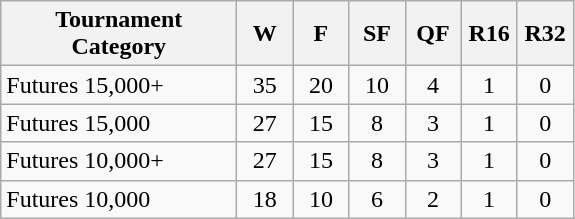<table class="wikitable" style=text-align:center;>
<tr>
<th width=150>Tournament Category</th>
<th width=30>W</th>
<th width=30>F</th>
<th width=30>SF</th>
<th width=30>QF</th>
<th width=30>R16</th>
<th width=30>R32</th>
</tr>
<tr>
<td align=left>Futures 15,000+</td>
<td>35</td>
<td>20</td>
<td>10</td>
<td>4</td>
<td>1</td>
<td>0</td>
</tr>
<tr>
<td align=left>Futures 15,000</td>
<td>27</td>
<td>15</td>
<td>8</td>
<td>3</td>
<td>1</td>
<td>0</td>
</tr>
<tr>
<td align=left>Futures 10,000+</td>
<td>27</td>
<td>15</td>
<td>8</td>
<td>3</td>
<td>1</td>
<td>0</td>
</tr>
<tr>
<td align=left>Futures 10,000</td>
<td>18</td>
<td>10</td>
<td>6</td>
<td>2</td>
<td>1</td>
<td>0</td>
</tr>
</table>
